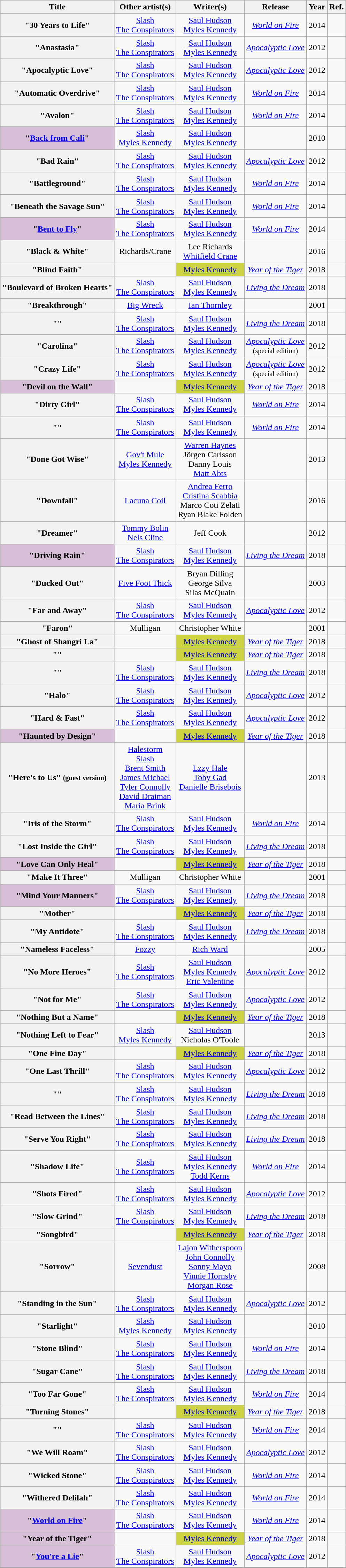<table class="wikitable sortable plainrowheaders" style="text-align:center;">
<tr>
<th scope="col">Title</th>
<th scope="col" class="unsortable">Other artist(s)</th>
<th scope="col" class="unsortable">Writer(s)</th>
<th scope="col">Release</th>
<th scope="col">Year</th>
<th scope="col" class="unsortable">Ref.</th>
</tr>
<tr>
<th scope="row">"30 Years to Life"</th>
<td><a href='#'>Slash</a><br><a href='#'>The Conspirators</a></td>
<td><a href='#'>Saul Hudson</a><br><a href='#'>Myles Kennedy</a></td>
<td><em><a href='#'>World on Fire</a></em></td>
<td>2014</td>
<td></td>
</tr>
<tr>
<th scope="row">"Anastasia"</th>
<td><a href='#'>Slash</a><br><a href='#'>The Conspirators</a></td>
<td><a href='#'>Saul Hudson</a><br><a href='#'>Myles Kennedy</a></td>
<td><em><a href='#'>Apocalyptic Love</a></em></td>
<td>2012</td>
<td></td>
</tr>
<tr>
<th scope="row">"Apocalyptic Love"</th>
<td><a href='#'>Slash</a><br><a href='#'>The Conspirators</a></td>
<td><a href='#'>Saul Hudson</a><br><a href='#'>Myles Kennedy</a></td>
<td><em><a href='#'>Apocalyptic Love</a></em></td>
<td>2012</td>
<td></td>
</tr>
<tr>
<th scope="row">"Automatic Overdrive"</th>
<td><a href='#'>Slash</a><br><a href='#'>The Conspirators</a></td>
<td><a href='#'>Saul Hudson</a><br><a href='#'>Myles Kennedy</a></td>
<td><em><a href='#'>World on Fire</a></em></td>
<td>2014</td>
<td></td>
</tr>
<tr>
<th scope="row">"Avalon"</th>
<td><a href='#'>Slash</a><br><a href='#'>The Conspirators</a></td>
<td><a href='#'>Saul Hudson</a><br><a href='#'>Myles Kennedy</a></td>
<td><em><a href='#'>World on Fire</a></em></td>
<td>2014</td>
<td></td>
</tr>
<tr>
<th scope="row" style="background-color:#D8BFD8">"<a href='#'>Back from Cali</a>" </th>
<td><a href='#'>Slash</a><br><a href='#'>Myles Kennedy</a></td>
<td><a href='#'>Saul Hudson</a><br><a href='#'>Myles Kennedy</a></td>
<td></td>
<td>2010</td>
<td></td>
</tr>
<tr>
<th scope="row">"Bad Rain"</th>
<td><a href='#'>Slash</a><br><a href='#'>The Conspirators</a></td>
<td><a href='#'>Saul Hudson</a><br><a href='#'>Myles Kennedy</a></td>
<td><em><a href='#'>Apocalyptic Love</a></em></td>
<td>2012</td>
<td></td>
</tr>
<tr>
<th scope="row">"Battleground"</th>
<td><a href='#'>Slash</a><br><a href='#'>The Conspirators</a></td>
<td><a href='#'>Saul Hudson</a><br><a href='#'>Myles Kennedy</a></td>
<td><em><a href='#'>World on Fire</a></em></td>
<td>2014</td>
<td></td>
</tr>
<tr>
<th scope="row">"Beneath the Savage Sun"</th>
<td><a href='#'>Slash</a><br><a href='#'>The Conspirators</a></td>
<td><a href='#'>Saul Hudson</a><br><a href='#'>Myles Kennedy</a></td>
<td><em><a href='#'>World on Fire</a></em></td>
<td>2014</td>
<td></td>
</tr>
<tr>
<th scope="row" style="background-color:#D8BFD8">"<a href='#'>Bent to Fly</a>" </th>
<td><a href='#'>Slash</a><br><a href='#'>The Conspirators</a></td>
<td><a href='#'>Saul Hudson</a><br><a href='#'>Myles Kennedy</a></td>
<td><em><a href='#'>World on Fire</a></em></td>
<td>2014</td>
<td></td>
</tr>
<tr>
<th scope="row">"Black & White"</th>
<td>Richards/Crane</td>
<td>Lee Richards<br><a href='#'>Whitfield Crane</a></td>
<td></td>
<td>2016</td>
<td></td>
</tr>
<tr>
<th scope="row">"Blind Faith"</th>
<td></td>
<td style="background-color:#ced343"><a href='#'>Myles Kennedy</a> </td>
<td><em><a href='#'>Year of the Tiger</a></em></td>
<td>2018</td>
<td></td>
</tr>
<tr>
<th scope="row">"Boulevard of Broken Hearts"</th>
<td><a href='#'>Slash</a><br><a href='#'>The Conspirators</a></td>
<td><a href='#'>Saul Hudson</a><br><a href='#'>Myles Kennedy</a></td>
<td><em><a href='#'>Living the Dream</a></em></td>
<td>2018</td>
<td></td>
</tr>
<tr>
<th scope="row">"Breakthrough"</th>
<td><a href='#'>Big Wreck</a></td>
<td><a href='#'>Ian Thornley</a></td>
<td></td>
<td>2001</td>
<td></td>
</tr>
<tr>
<th scope="row">""</th>
<td><a href='#'>Slash</a><br><a href='#'>The Conspirators</a></td>
<td><a href='#'>Saul Hudson</a><br><a href='#'>Myles Kennedy</a></td>
<td><em><a href='#'>Living the Dream</a></em></td>
<td>2018</td>
<td></td>
</tr>
<tr>
<th scope="row">"Carolina"</th>
<td><a href='#'>Slash</a><br><a href='#'>The Conspirators</a></td>
<td><a href='#'>Saul Hudson</a><br><a href='#'>Myles Kennedy</a></td>
<td><em><a href='#'>Apocalyptic Love</a></em><br><small>(special edition)</small></td>
<td>2012</td>
<td></td>
</tr>
<tr>
<th scope="row">"Crazy Life"</th>
<td><a href='#'>Slash</a><br><a href='#'>The Conspirators</a></td>
<td><a href='#'>Saul Hudson</a><br><a href='#'>Myles Kennedy</a></td>
<td><em><a href='#'>Apocalyptic Love</a></em><br><small>(special edition)</small></td>
<td>2012</td>
<td></td>
</tr>
<tr>
<th scope="row" style="background-color:#D8BFD8">"Devil on the Wall" </th>
<td></td>
<td style="background-color:#ced343"><a href='#'>Myles Kennedy</a> </td>
<td><em><a href='#'>Year of the Tiger</a></em></td>
<td>2018</td>
<td></td>
</tr>
<tr>
<th scope="row">"Dirty Girl"</th>
<td><a href='#'>Slash</a><br><a href='#'>The Conspirators</a></td>
<td><a href='#'>Saul Hudson</a><br><a href='#'>Myles Kennedy</a></td>
<td><em><a href='#'>World on Fire</a></em></td>
<td>2014</td>
<td></td>
</tr>
<tr>
<th scope="row">""</th>
<td><a href='#'>Slash</a><br><a href='#'>The Conspirators</a></td>
<td><a href='#'>Saul Hudson</a><br><a href='#'>Myles Kennedy</a></td>
<td><em><a href='#'>World on Fire</a></em></td>
<td>2014</td>
<td></td>
</tr>
<tr>
<th scope="row">"Done Got Wise"</th>
<td><a href='#'>Gov't Mule</a><br><a href='#'>Myles Kennedy</a></td>
<td><a href='#'>Warren Haynes</a><br>Jörgen Carlsson<br>Danny Louis<br><a href='#'>Matt Abts</a></td>
<td></td>
<td>2013</td>
<td></td>
</tr>
<tr>
<th scope="row">"Downfall"</th>
<td><a href='#'>Lacuna Coil</a></td>
<td><a href='#'>Andrea Ferro</a><br><a href='#'>Cristina Scabbia</a><br>Marco Coti Zelati<br>Ryan Blake Folden</td>
<td></td>
<td>2016</td>
<td></td>
</tr>
<tr>
<th scope="row">"Dreamer"</th>
<td><a href='#'>Tommy Bolin</a><br><a href='#'>Nels Cline</a></td>
<td>Jeff Cook</td>
<td></td>
<td>2012</td>
<td></td>
</tr>
<tr>
<th scope="row" style="background-color:#D8BFD8">"Driving Rain" </th>
<td><a href='#'>Slash</a><br><a href='#'>The Conspirators</a></td>
<td><a href='#'>Saul Hudson</a><br><a href='#'>Myles Kennedy</a></td>
<td><em><a href='#'>Living the Dream</a></em></td>
<td>2018</td>
<td></td>
</tr>
<tr>
<th scope="row">"Ducked Out"</th>
<td><a href='#'>Five Foot Thick</a></td>
<td>Bryan Dilling<br>George Silva<br>Silas McQuain</td>
<td></td>
<td>2003</td>
<td></td>
</tr>
<tr>
<th scope="row">"Far and Away"</th>
<td><a href='#'>Slash</a><br><a href='#'>The Conspirators</a></td>
<td><a href='#'>Saul Hudson</a><br><a href='#'>Myles Kennedy</a></td>
<td><em><a href='#'>Apocalyptic Love</a></em></td>
<td>2012</td>
<td></td>
</tr>
<tr>
<th scope="row">"Faron"</th>
<td>Mulligan</td>
<td>Christopher White</td>
<td></td>
<td>2001</td>
<td></td>
</tr>
<tr>
<th scope="row">"Ghost of Shangri La"</th>
<td></td>
<td style="background-color:#ced343"><a href='#'>Myles Kennedy</a> </td>
<td><em><a href='#'>Year of the Tiger</a></em></td>
<td>2018</td>
<td></td>
</tr>
<tr>
<th scope="row">""</th>
<td></td>
<td style="background-color:#ced343"><a href='#'>Myles Kennedy</a> </td>
<td><em><a href='#'>Year of the Tiger</a></em></td>
<td>2018</td>
<td></td>
</tr>
<tr>
<th scope="row">""</th>
<td><a href='#'>Slash</a><br><a href='#'>The Conspirators</a></td>
<td><a href='#'>Saul Hudson</a><br><a href='#'>Myles Kennedy</a></td>
<td><em><a href='#'>Living the Dream</a></em></td>
<td>2018</td>
<td></td>
</tr>
<tr>
<th scope="row">"Halo"</th>
<td><a href='#'>Slash</a><br><a href='#'>The Conspirators</a></td>
<td><a href='#'>Saul Hudson</a><br><a href='#'>Myles Kennedy</a></td>
<td><em><a href='#'>Apocalyptic Love</a></em></td>
<td>2012</td>
<td></td>
</tr>
<tr>
<th scope="row">"Hard & Fast"</th>
<td><a href='#'>Slash</a><br><a href='#'>The Conspirators</a></td>
<td><a href='#'>Saul Hudson</a><br><a href='#'>Myles Kennedy</a></td>
<td><em><a href='#'>Apocalyptic Love</a></em></td>
<td>2012</td>
<td></td>
</tr>
<tr>
<th scope="row" style="background-color:#D8BFD8">"Haunted by Design" </th>
<td></td>
<td style="background-color:#ced343"><a href='#'>Myles Kennedy</a> </td>
<td><em><a href='#'>Year of the Tiger</a></em></td>
<td>2018</td>
<td></td>
</tr>
<tr>
<th scope="row">"Here's to Us" <small>(guest version)</small></th>
<td><a href='#'>Halestorm</a><br><a href='#'>Slash</a><br><a href='#'>Brent Smith</a><br><a href='#'>James Michael</a><br><a href='#'>Tyler Connolly</a><br><a href='#'>David Draiman</a><br><a href='#'>Maria Brink</a></td>
<td><a href='#'>Lzzy Hale</a><br><a href='#'>Toby Gad</a><br><a href='#'>Danielle Brisebois</a></td>
<td></td>
<td>2013</td>
<td></td>
</tr>
<tr>
<th scope="row">"Iris of the Storm"</th>
<td><a href='#'>Slash</a><br><a href='#'>The Conspirators</a></td>
<td><a href='#'>Saul Hudson</a><br><a href='#'>Myles Kennedy</a></td>
<td><em><a href='#'>World on Fire</a></em></td>
<td>2014</td>
<td></td>
</tr>
<tr>
<th scope="row">"Lost Inside the Girl"</th>
<td><a href='#'>Slash</a><br><a href='#'>The Conspirators</a></td>
<td><a href='#'>Saul Hudson</a><br><a href='#'>Myles Kennedy</a></td>
<td><em><a href='#'>Living the Dream</a></em></td>
<td>2018</td>
<td></td>
</tr>
<tr>
<th scope="row" style="background-color:#D8BFD8">"Love Can Only Heal" </th>
<td></td>
<td style="background-color:#ced343"><a href='#'>Myles Kennedy</a> </td>
<td><em><a href='#'>Year of the Tiger</a></em></td>
<td>2018</td>
<td></td>
</tr>
<tr>
<th scope="row">"Make It Three"</th>
<td>Mulligan</td>
<td>Christopher White</td>
<td></td>
<td>2001</td>
<td></td>
</tr>
<tr>
<th scope="row" style="background-color:#D8BFD8">"Mind Your Manners" </th>
<td><a href='#'>Slash</a><br><a href='#'>The Conspirators</a></td>
<td><a href='#'>Saul Hudson</a><br><a href='#'>Myles Kennedy</a></td>
<td><em><a href='#'>Living the Dream</a></em></td>
<td>2018</td>
<td></td>
</tr>
<tr>
<th scope="row">"Mother"</th>
<td></td>
<td style="background-color:#ced343"><a href='#'>Myles Kennedy</a> </td>
<td><em><a href='#'>Year of the Tiger</a></em></td>
<td>2018</td>
<td></td>
</tr>
<tr>
<th scope="row">"My Antidote"</th>
<td><a href='#'>Slash</a><br><a href='#'>The Conspirators</a></td>
<td><a href='#'>Saul Hudson</a><br><a href='#'>Myles Kennedy</a></td>
<td><em><a href='#'>Living the Dream</a></em></td>
<td>2018</td>
<td></td>
</tr>
<tr>
<th scope="row">"Nameless Faceless"</th>
<td><a href='#'>Fozzy</a></td>
<td><a href='#'>Rich Ward</a></td>
<td></td>
<td>2005</td>
<td></td>
</tr>
<tr>
<th scope="row">"No More Heroes"</th>
<td><a href='#'>Slash</a><br><a href='#'>The Conspirators</a></td>
<td><a href='#'>Saul Hudson</a><br><a href='#'>Myles Kennedy</a><br><a href='#'>Eric Valentine</a></td>
<td><em><a href='#'>Apocalyptic Love</a></em></td>
<td>2012</td>
<td></td>
</tr>
<tr>
<th scope="row">"Not for Me"</th>
<td><a href='#'>Slash</a><br><a href='#'>The Conspirators</a></td>
<td><a href='#'>Saul Hudson</a><br><a href='#'>Myles Kennedy</a></td>
<td><em><a href='#'>Apocalyptic Love</a></em></td>
<td>2012</td>
<td></td>
</tr>
<tr>
<th scope="row">"Nothing But a Name"</th>
<td></td>
<td style="background-color:#ced343"><a href='#'>Myles Kennedy</a> </td>
<td><em><a href='#'>Year of the Tiger</a></em></td>
<td>2018</td>
<td></td>
</tr>
<tr>
<th scope="row">"Nothing Left to Fear"</th>
<td><a href='#'>Slash</a><br><a href='#'>Myles Kennedy</a></td>
<td><a href='#'>Saul Hudson</a><br>Nicholas O'Toole</td>
<td></td>
<td>2013</td>
<td></td>
</tr>
<tr>
<th scope="row">"One Fine Day"</th>
<td></td>
<td style="background-color:#ced343"><a href='#'>Myles Kennedy</a> </td>
<td><em><a href='#'>Year of the Tiger</a></em></td>
<td>2018</td>
<td></td>
</tr>
<tr>
<th scope="row">"One Last Thrill"</th>
<td><a href='#'>Slash</a><br><a href='#'>The Conspirators</a></td>
<td><a href='#'>Saul Hudson</a><br><a href='#'>Myles Kennedy</a></td>
<td><em><a href='#'>Apocalyptic Love</a></em></td>
<td>2012</td>
<td></td>
</tr>
<tr>
<th scope="row">""</th>
<td><a href='#'>Slash</a><br><a href='#'>The Conspirators</a></td>
<td><a href='#'>Saul Hudson</a><br><a href='#'>Myles Kennedy</a></td>
<td><em><a href='#'>Living the Dream</a></em></td>
<td>2018</td>
<td></td>
</tr>
<tr>
<th scope="row">"Read Between the Lines"</th>
<td><a href='#'>Slash</a><br><a href='#'>The Conspirators</a></td>
<td><a href='#'>Saul Hudson</a><br><a href='#'>Myles Kennedy</a></td>
<td><em><a href='#'>Living the Dream</a></em></td>
<td>2018</td>
<td></td>
</tr>
<tr>
<th scope="row">"Serve You Right"</th>
<td><a href='#'>Slash</a><br><a href='#'>The Conspirators</a></td>
<td><a href='#'>Saul Hudson</a><br><a href='#'>Myles Kennedy</a></td>
<td><em><a href='#'>Living the Dream</a></em></td>
<td>2018</td>
<td></td>
</tr>
<tr>
<th scope="row">"Shadow Life"</th>
<td><a href='#'>Slash</a><br><a href='#'>The Conspirators</a></td>
<td><a href='#'>Saul Hudson</a><br><a href='#'>Myles Kennedy</a><br><a href='#'>Todd Kerns</a></td>
<td><em><a href='#'>World on Fire</a></em></td>
<td>2014</td>
<td></td>
</tr>
<tr>
<th scope="row">"Shots Fired"</th>
<td><a href='#'>Slash</a><br><a href='#'>The Conspirators</a></td>
<td><a href='#'>Saul Hudson</a><br><a href='#'>Myles Kennedy</a></td>
<td><em><a href='#'>Apocalyptic Love</a></em></td>
<td>2012</td>
<td></td>
</tr>
<tr>
<th scope="row">"Slow Grind"</th>
<td><a href='#'>Slash</a><br><a href='#'>The Conspirators</a></td>
<td><a href='#'>Saul Hudson</a><br><a href='#'>Myles Kennedy</a></td>
<td><em><a href='#'>Living the Dream</a></em></td>
<td>2018</td>
<td></td>
</tr>
<tr>
<th scope="row">"Songbird"</th>
<td></td>
<td style="background-color:#ced343"><a href='#'>Myles Kennedy</a> </td>
<td><em><a href='#'>Year of the Tiger</a></em></td>
<td>2018</td>
<td></td>
</tr>
<tr>
<th scope="row">"Sorrow"</th>
<td><a href='#'>Sevendust</a></td>
<td><a href='#'>Lajon Witherspoon</a><br><a href='#'>John Connolly</a><br><a href='#'>Sonny Mayo</a><br><a href='#'>Vinnie Hornsby</a><br><a href='#'>Morgan Rose</a></td>
<td></td>
<td>2008</td>
<td></td>
</tr>
<tr>
<th scope="row">"Standing in the Sun"</th>
<td><a href='#'>Slash</a><br><a href='#'>The Conspirators</a></td>
<td><a href='#'>Saul Hudson</a><br><a href='#'>Myles Kennedy</a></td>
<td><em><a href='#'>Apocalyptic Love</a></em></td>
<td>2012</td>
<td></td>
</tr>
<tr>
<th scope="row">"Starlight"</th>
<td><a href='#'>Slash</a><br><a href='#'>Myles Kennedy</a></td>
<td><a href='#'>Saul Hudson</a><br><a href='#'>Myles Kennedy</a></td>
<td></td>
<td>2010</td>
<td></td>
</tr>
<tr>
<th scope="row">"Stone Blind"</th>
<td><a href='#'>Slash</a><br><a href='#'>The Conspirators</a></td>
<td><a href='#'>Saul Hudson</a><br><a href='#'>Myles Kennedy</a></td>
<td><em><a href='#'>World on Fire</a></em></td>
<td>2014</td>
<td></td>
</tr>
<tr>
<th scope="row">"Sugar Cane"</th>
<td><a href='#'>Slash</a><br><a href='#'>The Conspirators</a></td>
<td><a href='#'>Saul Hudson</a><br><a href='#'>Myles Kennedy</a></td>
<td><em><a href='#'>Living the Dream</a></em></td>
<td>2018</td>
<td></td>
</tr>
<tr>
<th scope="row">"Too Far Gone"</th>
<td><a href='#'>Slash</a><br><a href='#'>The Conspirators</a></td>
<td><a href='#'>Saul Hudson</a><br><a href='#'>Myles Kennedy</a></td>
<td><em><a href='#'>World on Fire</a></em></td>
<td>2014</td>
<td></td>
</tr>
<tr>
<th scope="row">"Turning Stones"</th>
<td></td>
<td style="background-color:#ced343"><a href='#'>Myles Kennedy</a> </td>
<td><em><a href='#'>Year of the Tiger</a></em></td>
<td>2018</td>
<td></td>
</tr>
<tr>
<th scope="row">""</th>
<td><a href='#'>Slash</a><br><a href='#'>The Conspirators</a></td>
<td><a href='#'>Saul Hudson</a><br><a href='#'>Myles Kennedy</a></td>
<td><em><a href='#'>World on Fire</a></em></td>
<td>2014</td>
<td></td>
</tr>
<tr>
<th scope="row">"We Will Roam"</th>
<td><a href='#'>Slash</a><br><a href='#'>The Conspirators</a></td>
<td><a href='#'>Saul Hudson</a><br><a href='#'>Myles Kennedy</a></td>
<td><em><a href='#'>Apocalyptic Love</a></em></td>
<td>2012</td>
<td></td>
</tr>
<tr>
<th scope="row">"Wicked Stone"</th>
<td><a href='#'>Slash</a><br><a href='#'>The Conspirators</a></td>
<td><a href='#'>Saul Hudson</a><br><a href='#'>Myles Kennedy</a></td>
<td><em><a href='#'>World on Fire</a></em></td>
<td>2014</td>
<td></td>
</tr>
<tr>
<th scope="row">"Withered Delilah"</th>
<td><a href='#'>Slash</a><br><a href='#'>The Conspirators</a></td>
<td><a href='#'>Saul Hudson</a><br><a href='#'>Myles Kennedy</a></td>
<td><em><a href='#'>World on Fire</a></em></td>
<td>2014</td>
<td></td>
</tr>
<tr>
<th scope="row" style="background-color:#D8BFD8">"<a href='#'>World on Fire</a>" </th>
<td><a href='#'>Slash</a><br><a href='#'>The Conspirators</a></td>
<td><a href='#'>Saul Hudson</a><br><a href='#'>Myles Kennedy</a></td>
<td><em><a href='#'>World on Fire</a></em></td>
<td>2014</td>
<td></td>
</tr>
<tr>
<th scope="row" style="background-color:#D8BFD8">"Year of the Tiger" </th>
<td></td>
<td style="background-color:#ced343"><a href='#'>Myles Kennedy</a> </td>
<td><em><a href='#'>Year of the Tiger</a></em></td>
<td>2018</td>
<td></td>
</tr>
<tr>
<th scope="row" style="background-color:#D8BFD8">"<a href='#'>You're a Lie</a>" </th>
<td><a href='#'>Slash</a><br><a href='#'>The Conspirators</a></td>
<td><a href='#'>Saul Hudson</a><br><a href='#'>Myles Kennedy</a></td>
<td><em><a href='#'>Apocalyptic Love</a></em></td>
<td>2012</td>
<td></td>
</tr>
</table>
